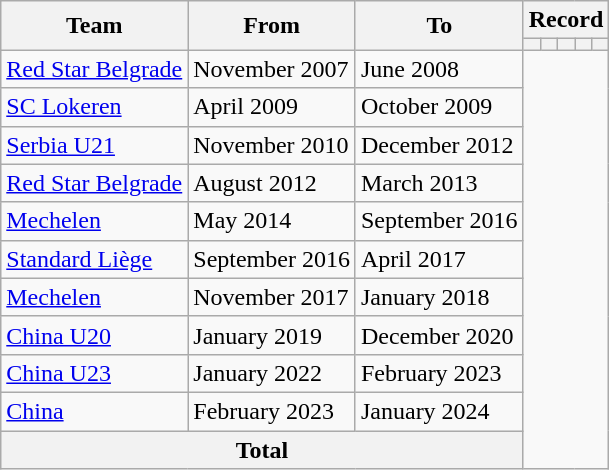<table class=wikitable style="text-align: center">
<tr>
<th rowspan=2>Team</th>
<th rowspan=2>From</th>
<th rowspan=2>To</th>
<th colspan=5>Record</th>
</tr>
<tr>
<th></th>
<th></th>
<th></th>
<th></th>
<th></th>
</tr>
<tr>
<td align=left><a href='#'>Red Star Belgrade</a></td>
<td align=left>November 2007</td>
<td align=left>June 2008<br></td>
</tr>
<tr>
<td align=left><a href='#'>SC Lokeren</a></td>
<td align=left>April 2009</td>
<td align=left>October 2009<br></td>
</tr>
<tr>
<td align=left><a href='#'>Serbia U21</a></td>
<td align=left>November 2010</td>
<td align=left>December 2012<br></td>
</tr>
<tr>
<td align=left><a href='#'>Red Star Belgrade</a></td>
<td align=left>August 2012</td>
<td align=left>March 2013<br></td>
</tr>
<tr>
<td align=left><a href='#'>Mechelen</a></td>
<td align=left>May 2014</td>
<td align=left>September 2016<br></td>
</tr>
<tr>
<td align=left><a href='#'>Standard Liège</a></td>
<td align=left>September 2016</td>
<td align=left>April 2017<br></td>
</tr>
<tr>
<td align=left><a href='#'>Mechelen</a></td>
<td align=left>November 2017</td>
<td align=left>January 2018<br></td>
</tr>
<tr>
<td align=left><a href='#'>China U20</a></td>
<td align=left>January 2019</td>
<td align=left>December 2020<br></td>
</tr>
<tr>
<td align=left><a href='#'>China U23</a></td>
<td align=left>January 2022</td>
<td align=left>February 2023<br></td>
</tr>
<tr>
<td align=left><a href='#'>China</a></td>
<td align=left>February 2023</td>
<td align=left>January 2024<br></td>
</tr>
<tr>
<th colspan=3>Total<br></th>
</tr>
</table>
